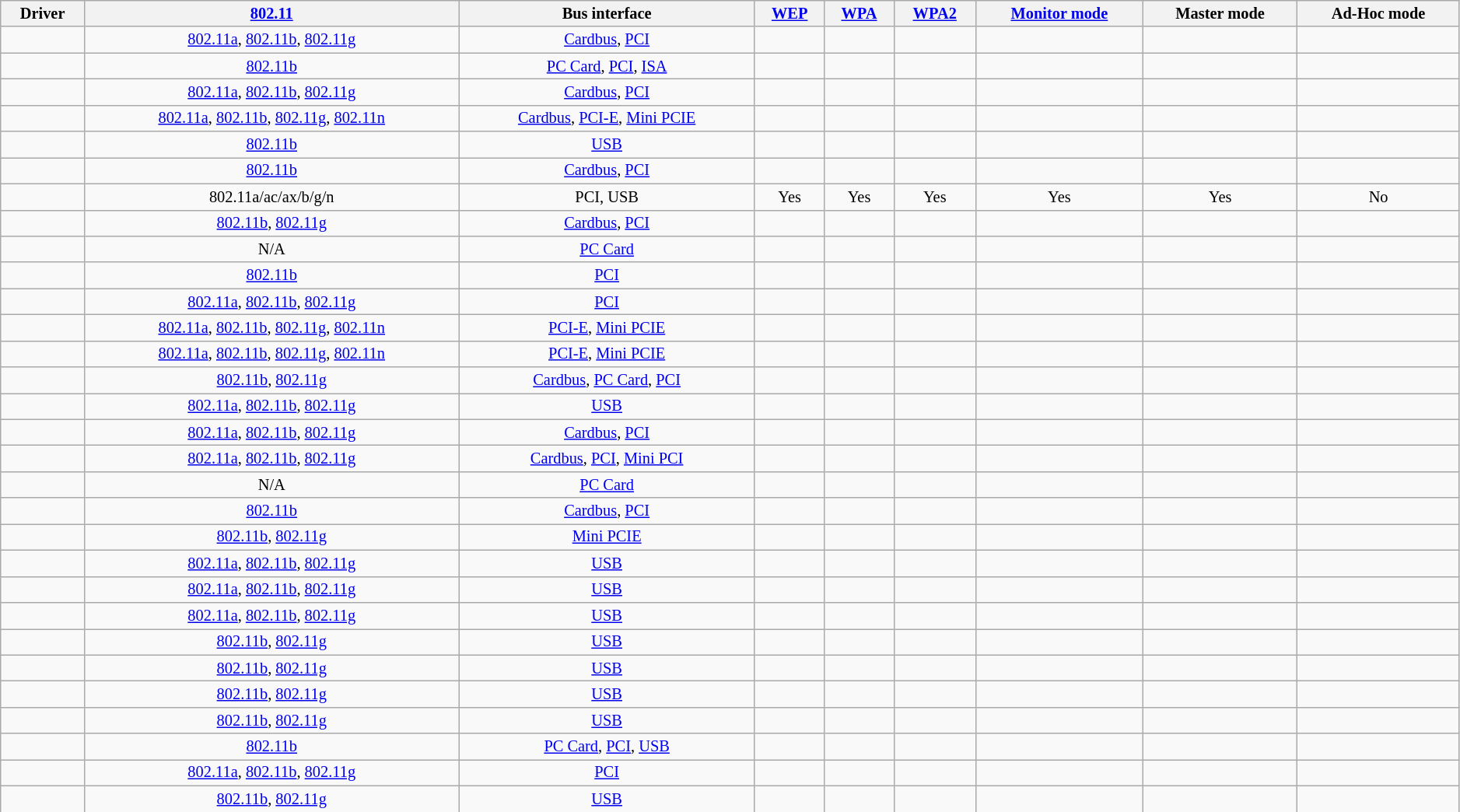<table class="wikitable sortable" style="font-size: 85%; text-align: center; width: 99%;">
<tr>
<th>Driver</th>
<th><a href='#'>802.11</a></th>
<th>Bus interface</th>
<th><a href='#'>WEP</a></th>
<th><a href='#'>WPA</a></th>
<th><a href='#'>WPA2</a></th>
<th><a href='#'>Monitor mode</a></th>
<th>Master mode</th>
<th>Ad-Hoc mode</th>
</tr>
<tr>
<td></td>
<td><a href='#'>802.11a</a>, <a href='#'>802.11b</a>, <a href='#'>802.11g</a></td>
<td><a href='#'>Cardbus</a>, <a href='#'>PCI</a></td>
<td></td>
<td></td>
<td></td>
<td></td>
<td></td>
<td></td>
</tr>
<tr>
<td></td>
<td><a href='#'>802.11b</a></td>
<td><a href='#'>PC Card</a>, <a href='#'>PCI</a>, <a href='#'>ISA</a></td>
<td></td>
<td></td>
<td></td>
<td></td>
<td></td>
<td></td>
</tr>
<tr>
<td></td>
<td><a href='#'>802.11a</a>, <a href='#'>802.11b</a>, <a href='#'>802.11g</a></td>
<td><a href='#'>Cardbus</a>, <a href='#'>PCI</a></td>
<td></td>
<td></td>
<td></td>
<td></td>
<td></td>
<td></td>
</tr>
<tr>
<td></td>
<td><a href='#'>802.11a</a>, <a href='#'>802.11b</a>, <a href='#'>802.11g</a>, <a href='#'>802.11n</a></td>
<td><a href='#'>Cardbus</a>, <a href='#'>PCI-E</a>, <a href='#'>Mini PCIE</a></td>
<td></td>
<td></td>
<td></td>
<td></td>
<td></td>
<td></td>
</tr>
<tr>
<td></td>
<td><a href='#'>802.11b</a></td>
<td><a href='#'>USB</a></td>
<td></td>
<td></td>
<td></td>
<td></td>
<td></td>
<td></td>
</tr>
<tr>
<td></td>
<td><a href='#'>802.11b</a></td>
<td><a href='#'>Cardbus</a>, <a href='#'>PCI</a></td>
<td></td>
<td></td>
<td></td>
<td></td>
<td></td>
<td></td>
</tr>
<tr>
<td><strong></strong></td>
<td>802.11a/ac/ax/b/g/n</td>
<td>PCI, USB</td>
<td>Yes</td>
<td>Yes</td>
<td>Yes</td>
<td>Yes</td>
<td>Yes</td>
<td>No</td>
</tr>
<tr>
<td></td>
<td><a href='#'>802.11b</a>, <a href='#'>802.11g</a></td>
<td><a href='#'>Cardbus</a>, <a href='#'>PCI</a></td>
<td></td>
<td></td>
<td></td>
<td></td>
<td></td>
<td></td>
</tr>
<tr>
<td></td>
<td>N/A</td>
<td><a href='#'>PC Card</a></td>
<td></td>
<td></td>
<td></td>
<td></td>
<td></td>
<td></td>
</tr>
<tr>
<td></td>
<td><a href='#'>802.11b</a></td>
<td><a href='#'>PCI</a></td>
<td></td>
<td></td>
<td></td>
<td></td>
<td></td>
<td></td>
</tr>
<tr>
<td></td>
<td><a href='#'>802.11a</a>, <a href='#'>802.11b</a>, <a href='#'>802.11g</a></td>
<td><a href='#'>PCI</a></td>
<td></td>
<td></td>
<td></td>
<td></td>
<td></td>
<td></td>
</tr>
<tr>
<td></td>
<td><a href='#'>802.11a</a>, <a href='#'>802.11b</a>, <a href='#'>802.11g</a>, <a href='#'>802.11n</a></td>
<td><a href='#'>PCI-E</a>, <a href='#'>Mini PCIE</a></td>
<td></td>
<td></td>
<td></td>
<td></td>
<td></td>
<td></td>
</tr>
<tr>
<td></td>
<td><a href='#'>802.11a</a>, <a href='#'>802.11b</a>, <a href='#'>802.11g</a>, <a href='#'>802.11n</a></td>
<td><a href='#'>PCI-E</a>, <a href='#'>Mini PCIE</a></td>
<td></td>
<td></td>
<td></td>
<td></td>
<td></td>
<td></td>
</tr>
<tr>
<td></td>
<td><a href='#'>802.11b</a>, <a href='#'>802.11g</a></td>
<td><a href='#'>Cardbus</a>, <a href='#'>PC Card</a>, <a href='#'>PCI</a></td>
<td></td>
<td></td>
<td></td>
<td></td>
<td></td>
<td></td>
</tr>
<tr>
<td></td>
<td><a href='#'>802.11a</a>, <a href='#'>802.11b</a>, <a href='#'>802.11g</a></td>
<td><a href='#'>USB</a></td>
<td></td>
<td></td>
<td></td>
<td></td>
<td></td>
<td></td>
</tr>
<tr>
<td></td>
<td><a href='#'>802.11a</a>, <a href='#'>802.11b</a>, <a href='#'>802.11g</a></td>
<td><a href='#'>Cardbus</a>, <a href='#'>PCI</a></td>
<td></td>
<td></td>
<td></td>
<td></td>
<td></td>
<td></td>
</tr>
<tr>
<td></td>
<td><a href='#'>802.11a</a>, <a href='#'>802.11b</a>, <a href='#'>802.11g</a></td>
<td><a href='#'>Cardbus</a>, <a href='#'>PCI</a>, <a href='#'>Mini PCI</a></td>
<td></td>
<td></td>
<td></td>
<td></td>
<td></td>
<td></td>
</tr>
<tr>
<td></td>
<td>N/A</td>
<td><a href='#'>PC Card</a></td>
<td></td>
<td></td>
<td></td>
<td></td>
<td></td>
<td></td>
</tr>
<tr>
<td></td>
<td><a href='#'>802.11b</a></td>
<td><a href='#'>Cardbus</a>, <a href='#'>PCI</a></td>
<td></td>
<td></td>
<td></td>
<td></td>
<td></td>
<td></td>
</tr>
<tr>
<td></td>
<td><a href='#'>802.11b</a>, <a href='#'>802.11g</a></td>
<td><a href='#'>Mini PCIE</a></td>
<td></td>
<td></td>
<td></td>
<td></td>
<td></td>
<td></td>
</tr>
<tr>
<td></td>
<td><a href='#'>802.11a</a>, <a href='#'>802.11b</a>, <a href='#'>802.11g</a></td>
<td><a href='#'>USB</a></td>
<td></td>
<td></td>
<td></td>
<td></td>
<td></td>
<td></td>
</tr>
<tr>
<td></td>
<td><a href='#'>802.11a</a>, <a href='#'>802.11b</a>, <a href='#'>802.11g</a></td>
<td><a href='#'>USB</a></td>
<td></td>
<td></td>
<td></td>
<td></td>
<td></td>
<td></td>
</tr>
<tr>
<td></td>
<td><a href='#'>802.11a</a>, <a href='#'>802.11b</a>, <a href='#'>802.11g</a></td>
<td><a href='#'>USB</a></td>
<td></td>
<td></td>
<td></td>
<td></td>
<td></td>
<td></td>
</tr>
<tr>
<td></td>
<td><a href='#'>802.11b</a>, <a href='#'>802.11g</a></td>
<td><a href='#'>USB</a></td>
<td></td>
<td></td>
<td></td>
<td></td>
<td></td>
<td></td>
</tr>
<tr>
<td></td>
<td><a href='#'>802.11b</a>, <a href='#'>802.11g</a></td>
<td><a href='#'>USB</a></td>
<td></td>
<td></td>
<td></td>
<td></td>
<td></td>
<td></td>
</tr>
<tr>
<td></td>
<td><a href='#'>802.11b</a>, <a href='#'>802.11g</a></td>
<td><a href='#'>USB</a></td>
<td></td>
<td></td>
<td></td>
<td></td>
<td></td>
<td></td>
</tr>
<tr>
<td></td>
<td><a href='#'>802.11b</a>, <a href='#'>802.11g</a></td>
<td><a href='#'>USB</a></td>
<td></td>
<td></td>
<td></td>
<td></td>
<td></td>
<td></td>
</tr>
<tr>
<td></td>
<td><a href='#'>802.11b</a></td>
<td><a href='#'>PC Card</a>, <a href='#'>PCI</a>, <a href='#'>USB</a></td>
<td></td>
<td></td>
<td></td>
<td></td>
<td></td>
<td></td>
</tr>
<tr>
<td></td>
<td><a href='#'>802.11a</a>, <a href='#'>802.11b</a>, <a href='#'>802.11g</a></td>
<td><a href='#'>PCI</a></td>
<td></td>
<td></td>
<td></td>
<td></td>
<td></td>
<td></td>
</tr>
<tr>
<td></td>
<td><a href='#'>802.11b</a>, <a href='#'>802.11g</a></td>
<td><a href='#'>USB</a></td>
<td></td>
<td></td>
<td></td>
<td></td>
<td></td>
<td></td>
</tr>
</table>
